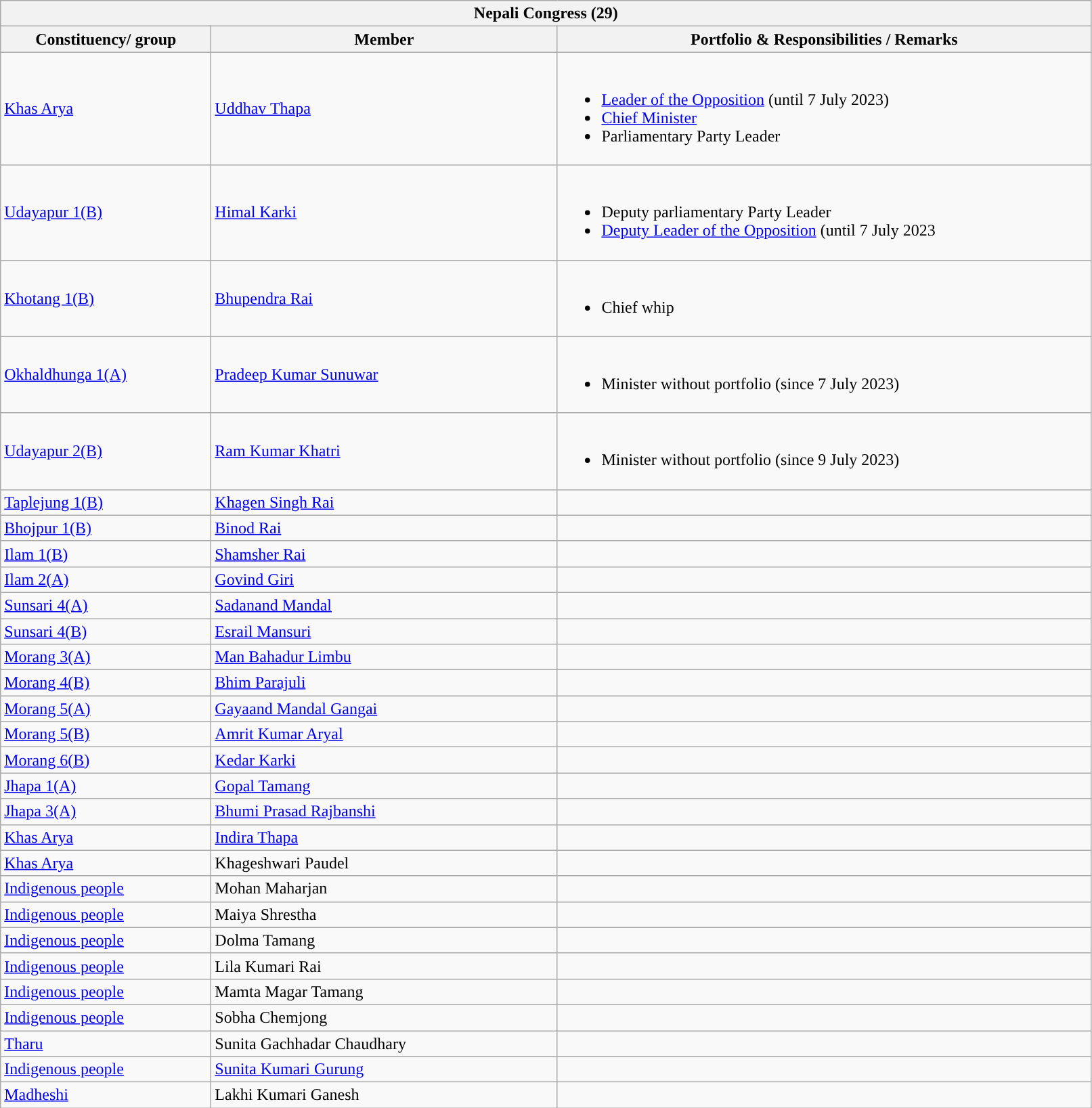<table class="wikitable sortable mw-collapsible mw-collapsed">
<tr>
<th colspan="3" style="width: 800pt; background:">Nepali Congress (29)</th>
</tr>
<tr>
<th style="width:150pt;">Constituency/ group</th>
<th style="width:250pt;">Member</th>
<th>Portfolio & Responsibilities / Remarks</th>
</tr>
<tr>
<td><a href='#'>Khas Arya</a></td>
<td><a href='#'>Uddhav Thapa</a></td>
<td><br><ul><li><a href='#'>Leader of the Opposition</a> (until 7 July 2023)</li><li><a href='#'>Chief Minister</a></li><li>Parliamentary Party Leader</li></ul></td>
</tr>
<tr>
<td><a href='#'>Udayapur 1(B)</a></td>
<td><a href='#'>Himal Karki</a></td>
<td><br><ul><li>Deputy parliamentary Party Leader</li><li><a href='#'>Deputy Leader of the Opposition</a> (until 7 July 2023</li></ul></td>
</tr>
<tr>
<td><a href='#'>Khotang 1(B)</a></td>
<td><a href='#'>Bhupendra Rai</a></td>
<td><br><ul><li>Chief whip</li></ul></td>
</tr>
<tr>
<td><a href='#'>Okhaldhunga 1(A)</a></td>
<td><a href='#'>Pradeep Kumar Sunuwar</a></td>
<td><br><ul><li>Minister without portfolio (since 7 July 2023)</li></ul></td>
</tr>
<tr>
<td><a href='#'>Udayapur 2(B)</a></td>
<td><a href='#'>Ram Kumar Khatri</a></td>
<td><br><ul><li>Minister without portfolio (since 9 July 2023)</li></ul></td>
</tr>
<tr>
<td><a href='#'>Taplejung 1(B)</a></td>
<td><a href='#'>Khagen Singh Rai</a></td>
<td></td>
</tr>
<tr>
<td><a href='#'>Bhojpur 1(B)</a></td>
<td><a href='#'>Binod Rai</a></td>
<td></td>
</tr>
<tr>
<td><a href='#'>Ilam 1(B)</a></td>
<td><a href='#'>Shamsher Rai</a></td>
<td></td>
</tr>
<tr>
<td><a href='#'>Ilam 2(A)</a></td>
<td><a href='#'>Govind Giri</a></td>
<td></td>
</tr>
<tr>
<td><a href='#'>Sunsari 4(A)</a></td>
<td><a href='#'>Sadanand Mandal</a></td>
<td></td>
</tr>
<tr>
<td><a href='#'>Sunsari 4(B)</a></td>
<td><a href='#'>Esrail Mansuri</a></td>
<td></td>
</tr>
<tr>
<td><a href='#'>Morang 3(A)</a></td>
<td><a href='#'>Man Bahadur Limbu</a></td>
<td></td>
</tr>
<tr>
<td><a href='#'>Morang 4(B)</a></td>
<td><a href='#'>Bhim Parajuli</a></td>
<td></td>
</tr>
<tr>
<td><a href='#'>Morang 5(A)</a></td>
<td><a href='#'>Gayaand Mandal Gangai</a></td>
<td></td>
</tr>
<tr>
<td><a href='#'>Morang 5(B)</a></td>
<td><a href='#'>Amrit Kumar Aryal</a></td>
<td></td>
</tr>
<tr>
<td><a href='#'>Morang 6(B)</a></td>
<td><a href='#'>Kedar Karki</a></td>
<td></td>
</tr>
<tr>
<td><a href='#'>Jhapa 1(A)</a></td>
<td><a href='#'>Gopal Tamang</a></td>
<td></td>
</tr>
<tr>
<td><a href='#'>Jhapa 3(A)</a></td>
<td><a href='#'>Bhumi Prasad Rajbanshi</a></td>
<td></td>
</tr>
<tr>
<td><a href='#'>Khas Arya</a></td>
<td><a href='#'>Indira Thapa</a></td>
<td></td>
</tr>
<tr>
<td><a href='#'>Khas Arya</a></td>
<td>Khageshwari Paudel</td>
<td></td>
</tr>
<tr>
<td><a href='#'>Indigenous people</a></td>
<td>Mohan Maharjan</td>
<td></td>
</tr>
<tr>
<td><a href='#'>Indigenous people</a></td>
<td>Maiya Shrestha</td>
<td></td>
</tr>
<tr>
<td><a href='#'>Indigenous people</a></td>
<td>Dolma Tamang</td>
<td></td>
</tr>
<tr>
<td><a href='#'>Indigenous people</a></td>
<td>Lila Kumari Rai</td>
<td></td>
</tr>
<tr>
<td><a href='#'>Indigenous people</a></td>
<td>Mamta Magar Tamang</td>
<td></td>
</tr>
<tr>
<td><a href='#'>Indigenous people</a></td>
<td>Sobha Chemjong</td>
<td></td>
</tr>
<tr>
<td><a href='#'>Tharu</a></td>
<td>Sunita Gachhadar Chaudhary</td>
<td></td>
</tr>
<tr>
<td><a href='#'>Indigenous people</a></td>
<td><a href='#'>Sunita Kumari Gurung</a></td>
<td></td>
</tr>
<tr>
<td><a href='#'>Madheshi</a></td>
<td>Lakhi Kumari Ganesh</td>
<td></td>
</tr>
</table>
